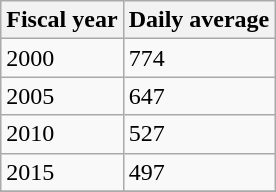<table class="wikitable">
<tr>
<th>Fiscal year</th>
<th>Daily average</th>
</tr>
<tr>
<td>2000</td>
<td>774</td>
</tr>
<tr>
<td>2005</td>
<td>647</td>
</tr>
<tr>
<td>2010</td>
<td>527</td>
</tr>
<tr>
<td>2015</td>
<td>497</td>
</tr>
<tr>
</tr>
</table>
